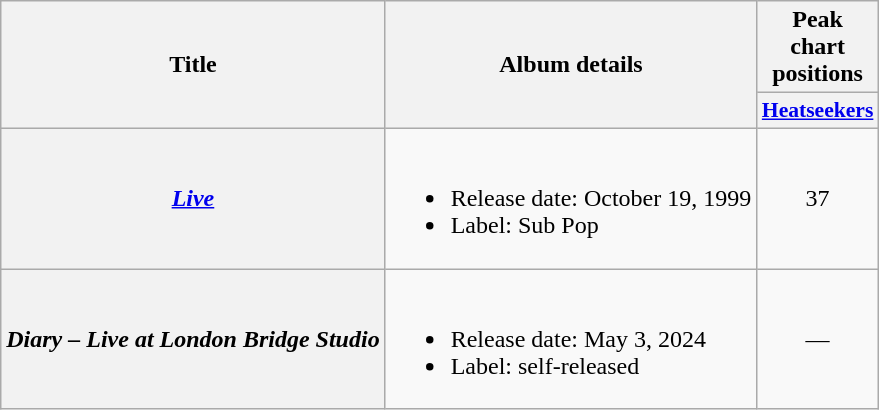<table class="wikitable plainrowheaders">
<tr>
<th scope="col" rowspan="2">Title</th>
<th scope="col" rowspan="2">Album details</th>
<th scope="col" colspan="1">Peak chart positions</th>
</tr>
<tr>
<th scope="col" style="width:3em;font-size:90%"><a href='#'>Heatseekers</a></th>
</tr>
<tr>
<th scope="row"><em><a href='#'>Live</a></em></th>
<td><br><ul><li>Release date: October 19, 1999</li><li>Label: Sub Pop</li></ul></td>
<td style="text-align:center;">37</td>
</tr>
<tr>
<th scope="row"><em>Diary – Live at London Bridge Studio</em></th>
<td><br><ul><li>Release date: May 3, 2024</li><li>Label: self-released</li></ul></td>
<td style="text-align:center;">—</td>
</tr>
</table>
